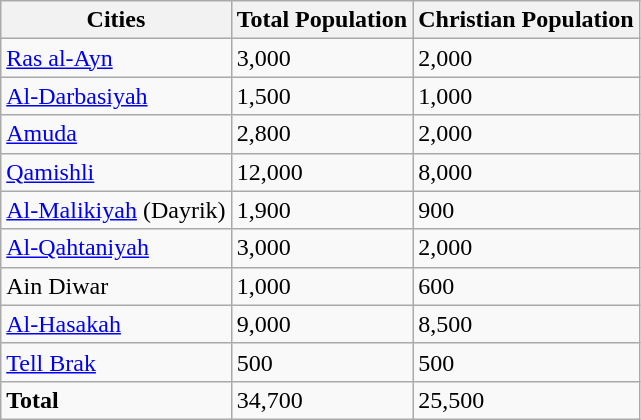<table class="wikitable sortable mw-collapsible">
<tr>
<th>Cities</th>
<th>Total Population</th>
<th>Christian Population</th>
</tr>
<tr>
<td><a href='#'>Ras al-Ayn</a></td>
<td>3,000</td>
<td>2,000</td>
</tr>
<tr>
<td><a href='#'>Al-Darbasiyah</a></td>
<td>1,500</td>
<td>1,000</td>
</tr>
<tr>
<td><a href='#'>Amuda</a></td>
<td>2,800</td>
<td>2,000</td>
</tr>
<tr>
<td><a href='#'>Qamishli</a></td>
<td>12,000</td>
<td>8,000</td>
</tr>
<tr>
<td><a href='#'>Al-Malikiyah</a> (Dayrik)</td>
<td>1,900</td>
<td>900</td>
</tr>
<tr>
<td><a href='#'>Al-Qahtaniyah</a></td>
<td>3,000</td>
<td>2,000</td>
</tr>
<tr>
<td>Ain Diwar</td>
<td>1,000</td>
<td>600</td>
</tr>
<tr>
<td><a href='#'>Al-Hasakah</a></td>
<td>9,000</td>
<td>8,500</td>
</tr>
<tr>
<td><a href='#'>Tell Brak</a></td>
<td>500</td>
<td>500</td>
</tr>
<tr>
<td><strong>Total</strong></td>
<td>34,700</td>
<td>25,500</td>
</tr>
</table>
